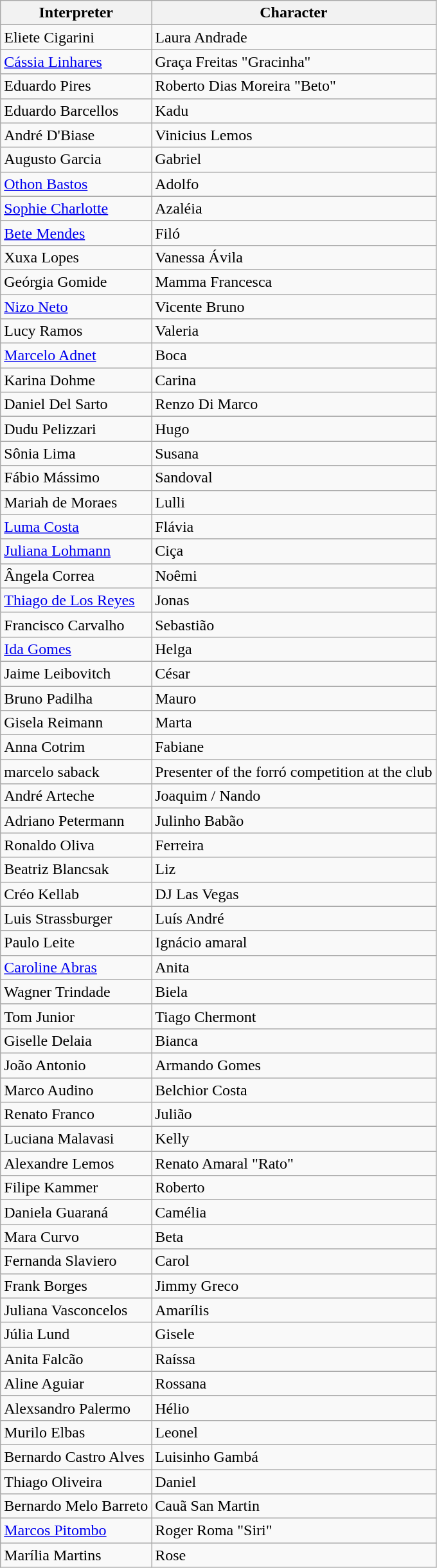<table class="wikitable">
<tr>
<th>Interpreter</th>
<th>Character</th>
</tr>
<tr>
<td>Eliete Cigarini</td>
<td>Laura Andrade</td>
</tr>
<tr>
<td><a href='#'>Cássia Linhares</a></td>
<td>Graça Freitas "Gracinha"</td>
</tr>
<tr>
<td>Eduardo Pires</td>
<td>Roberto Dias Moreira "Beto"</td>
</tr>
<tr>
<td>Eduardo Barcellos</td>
<td>Kadu</td>
</tr>
<tr>
<td>André D'Biase</td>
<td>Vinicius Lemos</td>
</tr>
<tr>
<td>Augusto Garcia</td>
<td>Gabriel</td>
</tr>
<tr>
<td><a href='#'>Othon Bastos</a></td>
<td>Adolfo</td>
</tr>
<tr>
<td><a href='#'>Sophie Charlotte</a></td>
<td>Azaléia</td>
</tr>
<tr>
<td><a href='#'>Bete Mendes</a></td>
<td>Filó</td>
</tr>
<tr>
<td>Xuxa Lopes</td>
<td>Vanessa Ávila</td>
</tr>
<tr>
<td>Geórgia Gomide</td>
<td>Mamma Francesca</td>
</tr>
<tr>
<td><a href='#'>Nizo Neto</a></td>
<td>Vicente Bruno</td>
</tr>
<tr>
<td>Lucy Ramos</td>
<td>Valeria</td>
</tr>
<tr>
<td><a href='#'>Marcelo Adnet</a></td>
<td>Boca</td>
</tr>
<tr>
<td>Karina Dohme</td>
<td>Carina</td>
</tr>
<tr>
<td>Daniel Del Sarto</td>
<td>Renzo Di Marco</td>
</tr>
<tr>
<td>Dudu Pelizzari</td>
<td>Hugo</td>
</tr>
<tr>
<td>Sônia Lima</td>
<td>Susana</td>
</tr>
<tr>
<td>Fábio Mássimo</td>
<td>Sandoval</td>
</tr>
<tr>
<td>Mariah de Moraes</td>
<td>Lulli</td>
</tr>
<tr>
<td><a href='#'>Luma Costa</a></td>
<td>Flávia</td>
</tr>
<tr>
<td><a href='#'>Juliana Lohmann</a></td>
<td>Ciça</td>
</tr>
<tr>
<td>Ângela Correa</td>
<td>Noêmi</td>
</tr>
<tr>
<td><a href='#'>Thiago de Los Reyes</a></td>
<td>Jonas</td>
</tr>
<tr>
<td>Francisco Carvalho</td>
<td>Sebastião</td>
</tr>
<tr>
<td><a href='#'>Ida Gomes</a></td>
<td>Helga</td>
</tr>
<tr>
<td>Jaime Leibovitch</td>
<td>César</td>
</tr>
<tr>
<td>Bruno Padilha</td>
<td>Mauro</td>
</tr>
<tr>
<td>Gisela Reimann</td>
<td>Marta</td>
</tr>
<tr>
<td>Anna Cotrim</td>
<td>Fabiane</td>
</tr>
<tr>
<td>marcelo saback</td>
<td>Presenter of the forró competition at the club</td>
</tr>
<tr>
<td>André Arteche</td>
<td>Joaquim / Nando</td>
</tr>
<tr>
<td>Adriano Petermann</td>
<td>Julinho Babão</td>
</tr>
<tr>
<td>Ronaldo Oliva</td>
<td>Ferreira</td>
</tr>
<tr>
<td>Beatriz Blancsak</td>
<td>Liz</td>
</tr>
<tr>
<td>Créo Kellab</td>
<td>DJ Las Vegas</td>
</tr>
<tr>
<td>Luis Strassburger</td>
<td>Luís André</td>
</tr>
<tr>
<td>Paulo Leite</td>
<td>Ignácio amaral</td>
</tr>
<tr>
<td><a href='#'>Caroline Abras</a></td>
<td>Anita</td>
</tr>
<tr>
<td>Wagner Trindade</td>
<td>Biela</td>
</tr>
<tr>
<td>Tom Junior</td>
<td>Tiago Chermont</td>
</tr>
<tr>
<td>Giselle Delaia</td>
<td>Bianca</td>
</tr>
<tr>
<td>João Antonio</td>
<td>Armando Gomes</td>
</tr>
<tr>
<td>Marco Audino</td>
<td>Belchior Costa</td>
</tr>
<tr>
<td>Renato Franco</td>
<td>Julião</td>
</tr>
<tr>
<td>Luciana Malavasi</td>
<td>Kelly</td>
</tr>
<tr>
<td>Alexandre Lemos</td>
<td>Renato Amaral "Rato"</td>
</tr>
<tr>
<td>Filipe Kammer</td>
<td>Roberto</td>
</tr>
<tr>
<td>Daniela Guaraná</td>
<td>Camélia</td>
</tr>
<tr>
<td>Mara Curvo</td>
<td>Beta</td>
</tr>
<tr>
<td>Fernanda Slaviero</td>
<td>Carol</td>
</tr>
<tr>
<td>Frank Borges</td>
<td>Jimmy Greco</td>
</tr>
<tr>
<td>Juliana Vasconcelos</td>
<td>Amarílis</td>
</tr>
<tr>
<td>Júlia Lund</td>
<td>Gisele</td>
</tr>
<tr>
<td>Anita Falcão</td>
<td>Raíssa</td>
</tr>
<tr>
<td>Aline Aguiar</td>
<td>Rossana</td>
</tr>
<tr>
<td>Alexsandro Palermo</td>
<td>Hélio</td>
</tr>
<tr>
<td>Murilo Elbas</td>
<td>Leonel</td>
</tr>
<tr>
<td>Bernardo Castro Alves</td>
<td>Luisinho Gambá</td>
</tr>
<tr>
<td>Thiago Oliveira</td>
<td>Daniel</td>
</tr>
<tr>
<td>Bernardo Melo Barreto</td>
<td>Cauã San Martin</td>
</tr>
<tr>
<td><a href='#'>Marcos Pitombo</a></td>
<td>Roger Roma "Siri"</td>
</tr>
<tr>
<td>Marília Martins</td>
<td>Rose</td>
</tr>
</table>
